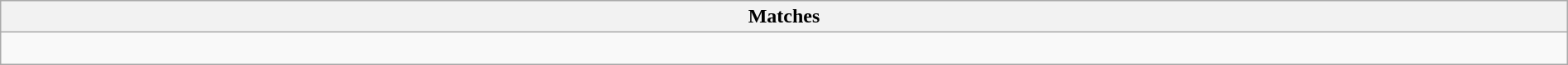<table class="wikitable collapsible collapsed" style="width:100%">
<tr>
<th>Matches</th>
</tr>
<tr>
<td><br>




</td>
</tr>
</table>
